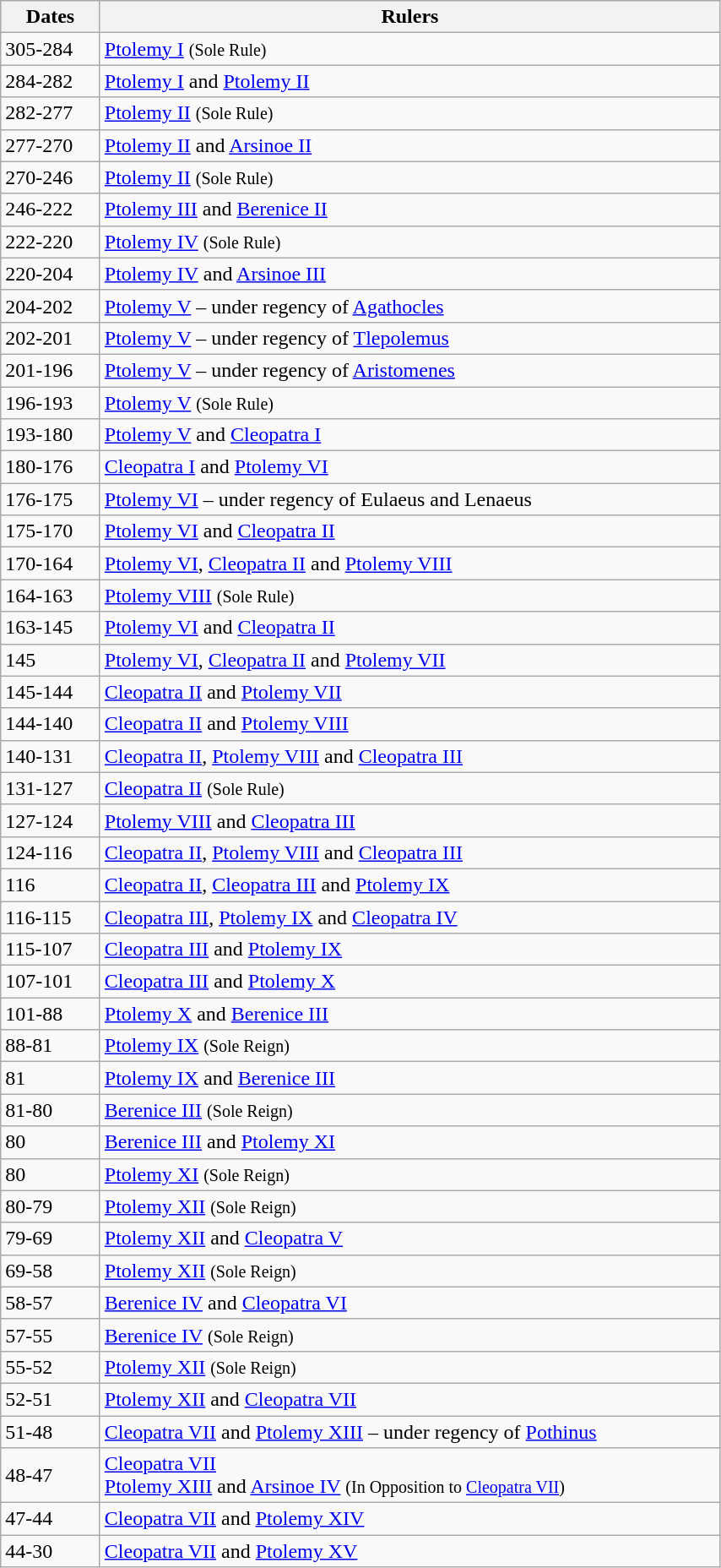<table class="wikitable" width="45%">
<tr>
<th width="5%">Dates</th>
<th width="40%">Rulers</th>
</tr>
<tr>
<td>305-284</td>
<td><a href='#'>Ptolemy I</a> <small>(Sole Rule)</small></td>
</tr>
<tr>
<td>284-282</td>
<td><a href='#'>Ptolemy I</a> and <a href='#'>Ptolemy II</a></td>
</tr>
<tr>
<td>282-277</td>
<td><a href='#'>Ptolemy II</a> <small>(Sole Rule)</small></td>
</tr>
<tr>
<td>277-270</td>
<td><a href='#'>Ptolemy II</a> and <a href='#'>Arsinoe II</a></td>
</tr>
<tr>
<td>270-246</td>
<td><a href='#'>Ptolemy II</a> <small>(Sole Rule)</small></td>
</tr>
<tr>
<td>246-222</td>
<td><a href='#'>Ptolemy III</a> and <a href='#'>Berenice II</a></td>
</tr>
<tr>
<td>222-220</td>
<td><a href='#'>Ptolemy IV</a> <small>(Sole Rule)</small></td>
</tr>
<tr>
<td>220-204</td>
<td><a href='#'>Ptolemy IV</a> and <a href='#'>Arsinoe III</a></td>
</tr>
<tr>
<td>204-202</td>
<td><a href='#'>Ptolemy V</a> – under regency of <a href='#'>Agathocles</a></td>
</tr>
<tr>
<td>202-201</td>
<td><a href='#'>Ptolemy V</a> – under regency of <a href='#'>Tlepolemus</a></td>
</tr>
<tr>
<td>201-196</td>
<td><a href='#'>Ptolemy V</a> – under regency of <a href='#'>Aristomenes</a></td>
</tr>
<tr>
<td>196-193</td>
<td><a href='#'>Ptolemy V</a> <small>(Sole Rule)</small></td>
</tr>
<tr>
<td>193-180</td>
<td><a href='#'>Ptolemy V</a> and <a href='#'>Cleopatra I</a></td>
</tr>
<tr>
<td>180-176</td>
<td><a href='#'>Cleopatra I</a> and <a href='#'>Ptolemy VI</a></td>
</tr>
<tr>
<td>176-175</td>
<td><a href='#'>Ptolemy VI</a> – under regency of Eulaeus and Lenaeus</td>
</tr>
<tr>
<td>175-170</td>
<td><a href='#'>Ptolemy VI</a> and <a href='#'>Cleopatra II</a></td>
</tr>
<tr>
<td>170-164</td>
<td><a href='#'>Ptolemy VI</a>, <a href='#'>Cleopatra II</a> and <a href='#'>Ptolemy VIII</a></td>
</tr>
<tr>
<td>164-163</td>
<td><a href='#'>Ptolemy VIII</a> <small>(Sole Rule)</small></td>
</tr>
<tr>
<td>163-145</td>
<td><a href='#'>Ptolemy VI</a> and <a href='#'>Cleopatra II</a></td>
</tr>
<tr>
<td>145</td>
<td><a href='#'>Ptolemy VI</a>, <a href='#'>Cleopatra II</a> and <a href='#'>Ptolemy VII</a></td>
</tr>
<tr>
<td>145-144</td>
<td><a href='#'>Cleopatra II</a> and <a href='#'>Ptolemy VII</a></td>
</tr>
<tr>
<td>144-140</td>
<td><a href='#'>Cleopatra II</a> and <a href='#'>Ptolemy VIII</a></td>
</tr>
<tr>
<td>140-131</td>
<td><a href='#'>Cleopatra II</a>, <a href='#'>Ptolemy VIII</a> and <a href='#'>Cleopatra III</a></td>
</tr>
<tr>
<td>131-127</td>
<td><a href='#'>Cleopatra II</a> <small>(Sole Rule)</small></td>
</tr>
<tr>
<td>127-124</td>
<td><a href='#'>Ptolemy VIII</a> and <a href='#'>Cleopatra III</a></td>
</tr>
<tr>
<td>124-116</td>
<td><a href='#'>Cleopatra II</a>, <a href='#'>Ptolemy VIII</a> and <a href='#'>Cleopatra III</a></td>
</tr>
<tr>
<td>116</td>
<td><a href='#'>Cleopatra II</a>, <a href='#'>Cleopatra III</a> and <a href='#'>Ptolemy IX</a></td>
</tr>
<tr>
<td>116-115</td>
<td><a href='#'>Cleopatra III</a>, <a href='#'>Ptolemy IX</a> and <a href='#'>Cleopatra IV</a></td>
</tr>
<tr>
<td>115-107</td>
<td><a href='#'>Cleopatra III</a> and <a href='#'>Ptolemy IX</a></td>
</tr>
<tr>
<td>107-101</td>
<td><a href='#'>Cleopatra III</a> and <a href='#'>Ptolemy X</a></td>
</tr>
<tr>
<td>101-88</td>
<td><a href='#'>Ptolemy X</a> and <a href='#'>Berenice III</a></td>
</tr>
<tr>
<td>88-81</td>
<td><a href='#'>Ptolemy IX</a> <small>(Sole Reign)</small></td>
</tr>
<tr>
<td>81</td>
<td><a href='#'>Ptolemy IX</a> and <a href='#'>Berenice III</a></td>
</tr>
<tr>
<td>81-80</td>
<td><a href='#'>Berenice III</a> <small>(Sole Reign)</small></td>
</tr>
<tr>
<td>80</td>
<td><a href='#'>Berenice III</a> and <a href='#'>Ptolemy XI</a></td>
</tr>
<tr>
<td>80</td>
<td><a href='#'>Ptolemy XI</a> <small>(Sole Reign)</small></td>
</tr>
<tr>
<td>80-79</td>
<td><a href='#'>Ptolemy XII</a> <small>(Sole Reign)</small></td>
</tr>
<tr>
<td>79-69</td>
<td><a href='#'>Ptolemy XII</a> and <a href='#'>Cleopatra V</a></td>
</tr>
<tr>
<td>69-58</td>
<td><a href='#'>Ptolemy XII</a> <small>(Sole Reign)</small></td>
</tr>
<tr>
<td>58-57</td>
<td><a href='#'>Berenice IV</a> and <a href='#'>Cleopatra VI</a></td>
</tr>
<tr>
<td>57-55</td>
<td><a href='#'>Berenice IV</a> <small>(Sole Reign)</small></td>
</tr>
<tr>
<td>55-52</td>
<td><a href='#'>Ptolemy XII</a> <small>(Sole Reign)</small></td>
</tr>
<tr>
<td>52-51</td>
<td><a href='#'>Ptolemy XII</a> and <a href='#'>Cleopatra VII</a></td>
</tr>
<tr>
<td>51-48</td>
<td><a href='#'>Cleopatra VII</a> and <a href='#'>Ptolemy XIII</a> – under regency of <a href='#'>Pothinus</a></td>
</tr>
<tr>
<td>48-47</td>
<td><a href='#'>Cleopatra VII</a><br><a href='#'>Ptolemy XIII</a> and <a href='#'>Arsinoe IV</a> <small>(In Opposition to <a href='#'>Cleopatra VII</a>)</small></td>
</tr>
<tr>
<td>47-44</td>
<td><a href='#'>Cleopatra VII</a> and <a href='#'>Ptolemy XIV</a></td>
</tr>
<tr>
<td>44-30</td>
<td><a href='#'>Cleopatra VII</a> and <a href='#'>Ptolemy XV</a></td>
</tr>
</table>
